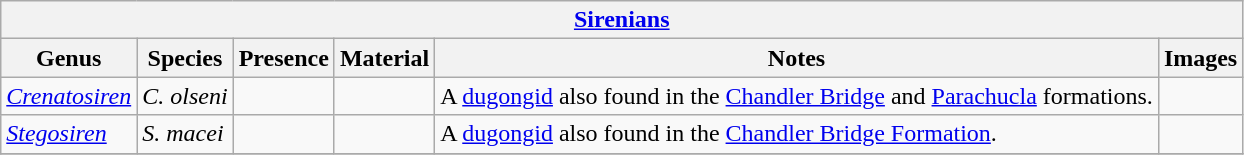<table class="wikitable" align="center">
<tr>
<th colspan="6" align="center"><strong><a href='#'>Sirenians</a></strong></th>
</tr>
<tr>
<th>Genus</th>
<th>Species</th>
<th>Presence</th>
<th><strong>Material</strong></th>
<th>Notes</th>
<th>Images</th>
</tr>
<tr>
<td><em><a href='#'>Crenatosiren</a></em></td>
<td><em>C. olseni</em></td>
<td></td>
<td></td>
<td>A <a href='#'>dugongid</a> also found in the <a href='#'>Chandler Bridge</a> and <a href='#'>Parachucla</a> formations.</td>
<td></td>
</tr>
<tr>
<td><em><a href='#'>Stegosiren</a></em></td>
<td><em>S. macei</em></td>
<td></td>
<td></td>
<td>A <a href='#'>dugongid</a> also found in the <a href='#'>Chandler Bridge Formation</a>.</td>
<td></td>
</tr>
<tr>
</tr>
</table>
